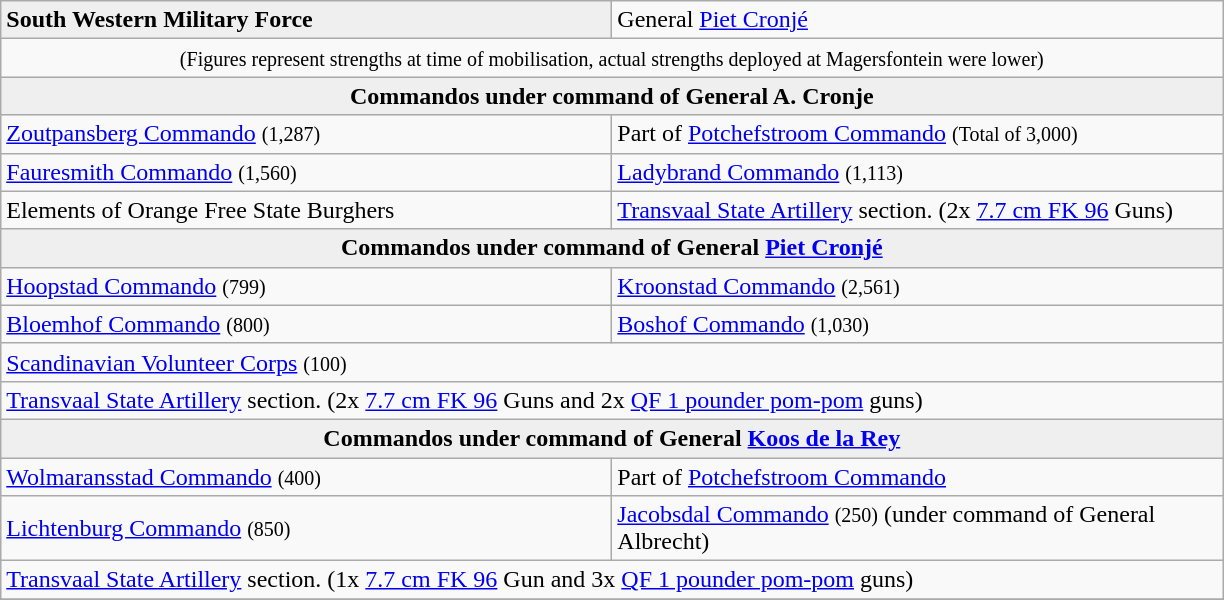<table class="wikitable">
<tr>
<td style="background:#efefef;"><strong>South Western Military Force</strong></td>
<td>General <a href='#'>Piet Cronjé</a></td>
</tr>
<tr>
<td colspan="2" align="center"><small>(Figures represent strengths at time of mobilisation, actual strengths deployed at Magersfontein were lower)</small></td>
</tr>
<tr>
<td style="background:#efefef;" colspan="2" align="center"><strong>Commandos under command of General A. Cronje</strong></td>
</tr>
<tr>
<td> <a href='#'>Zoutpansberg Commando</a> <small>(1,287)</small></td>
<td> Part of <a href='#'>Potchefstroom Commando</a> <small>(Total of 3,000)</small></td>
</tr>
<tr>
<td width = "400pt"> <a href='#'>Fauresmith Commando</a> <small>(1,560)</small></td>
<td width="400pt"> <a href='#'>Ladybrand Commando</a> <small>(1,113)</small></td>
</tr>
<tr>
<td> Elements of Orange Free State Burghers</td>
<td> <a href='#'>Transvaal State Artillery</a> section. (2x <a href='#'>7.7 cm FK 96</a> Guns)</td>
</tr>
<tr>
<td style="background:#efefef;" colspan="2" align="center"><strong>Commandos under command of General <a href='#'>Piet Cronjé</a></strong></td>
</tr>
<tr>
<td> <a href='#'>Hoopstad Commando</a> <small>(799)</small></td>
<td> <a href='#'>Kroonstad Commando</a> <small>(2,561)</small></td>
</tr>
<tr>
<td> <a href='#'>Bloemhof Commando</a> <small>(800)</small></td>
<td> <a href='#'>Boshof Commando</a> <small>(1,030)</small></td>
</tr>
<tr>
<td colspan="2">  <a href='#'>Scandinavian Volunteer Corps</a> <small>(100)</small></td>
</tr>
<tr>
<td colspan="2"> <a href='#'>Transvaal State Artillery</a> section. (2x <a href='#'>7.7 cm FK 96</a> Guns and 2x <a href='#'>QF 1 pounder pom-pom</a> guns)</td>
</tr>
<tr>
<td style="background:#efefef;" colspan="2" align="center"><strong>Commandos under command of General <a href='#'>Koos de la Rey</a></strong></td>
</tr>
<tr>
<td> <a href='#'>Wolmaransstad Commando</a> <small>(400)</small></td>
<td>  Part of <a href='#'>Potchefstroom Commando</a></td>
</tr>
<tr>
<td> <a href='#'>Lichtenburg Commando</a> <small>(850)</small></td>
<td> <a href='#'>Jacobsdal Commando</a> <small>(250)</small> (under command of General Albrecht)</td>
</tr>
<tr>
<td colspan="2"> <a href='#'>Transvaal State Artillery</a> section. (1x <a href='#'>7.7 cm FK 96</a> Gun and 3x <a href='#'>QF 1 pounder pom-pom</a> guns)</td>
</tr>
<tr>
</tr>
</table>
